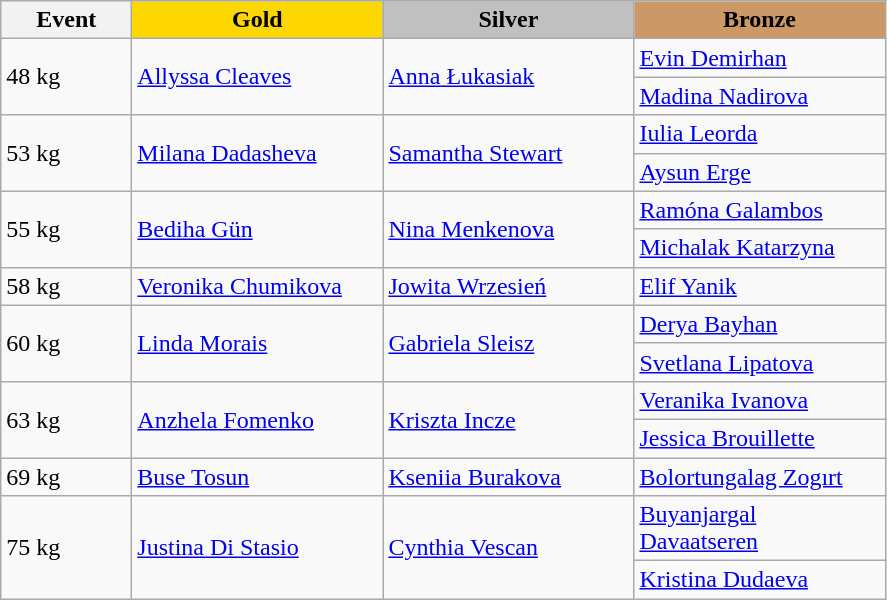<table class="wikitable">
<tr>
<th width="80">Event</th>
<th style="background-color:gold; width:160px">Gold</th>
<th style="background-color:silver; width:160px">Silver</th>
<th style="background-color:#CC9966; width:160px">Bronze</th>
</tr>
<tr>
<td rowspan="2">48 kg</td>
<td rowspan="2"><a href='#'>Allyssa Cleaves</a><br></td>
<td rowspan="2"><a href='#'>Anna Łukasiak</a><br></td>
<td><a href='#'>Evin Demirhan</a><br></td>
</tr>
<tr>
<td><a href='#'>Madina Nadirova</a><br></td>
</tr>
<tr>
<td rowspan="2">53 kg</td>
<td rowspan="2"><a href='#'>Milana Dadasheva</a><br></td>
<td rowspan="2"><a href='#'>Samantha Stewart</a><br></td>
<td><a href='#'>Iulia Leorda</a><br></td>
</tr>
<tr>
<td><a href='#'>Aysun Erge</a><br></td>
</tr>
<tr>
<td rowspan="2">55 kg</td>
<td rowspan="2"><a href='#'>Bediha Gün</a><br></td>
<td rowspan="2"><a href='#'>Nina Menkenova</a><br></td>
<td><a href='#'>Ramóna Galambos</a><br></td>
</tr>
<tr>
<td><a href='#'>Michalak Katarzyna</a><br></td>
</tr>
<tr>
<td>58 kg</td>
<td><a href='#'>Veronika Chumikova</a><br></td>
<td><a href='#'>Jowita Wrzesień</a><br></td>
<td><a href='#'>Elif Yanik</a><br></td>
</tr>
<tr>
<td rowspan="2">60 kg</td>
<td rowspan="2"><a href='#'>Linda Morais</a><br></td>
<td rowspan="2"><a href='#'>Gabriela Sleisz</a><br></td>
<td><a href='#'>Derya Bayhan</a><br></td>
</tr>
<tr>
<td><a href='#'>Svetlana Lipatova</a><br></td>
</tr>
<tr>
<td rowspan="2">63 kg</td>
<td rowspan="2"><a href='#'>Anzhela Fomenko</a><br></td>
<td rowspan="2"><a href='#'>Kriszta Incze</a><br></td>
<td><a href='#'>Veranika Ivanova</a><br></td>
</tr>
<tr>
<td><a href='#'>Jessica Brouillette</a><br></td>
</tr>
<tr>
<td>69 kg</td>
<td><a href='#'>Buse Tosun</a><br></td>
<td><a href='#'>Kseniia Burakova</a><br></td>
<td><a href='#'>Bolortungalag Zogırt</a><br></td>
</tr>
<tr>
<td rowspan="2">75 kg</td>
<td rowspan="2"><a href='#'>Justina Di Stasio</a><br></td>
<td rowspan="2"><a href='#'>Cynthia Vescan</a><br></td>
<td><a href='#'>Buyanjargal Davaatseren</a><br></td>
</tr>
<tr>
<td><a href='#'>Kristina Dudaeva</a><br></td>
</tr>
</table>
